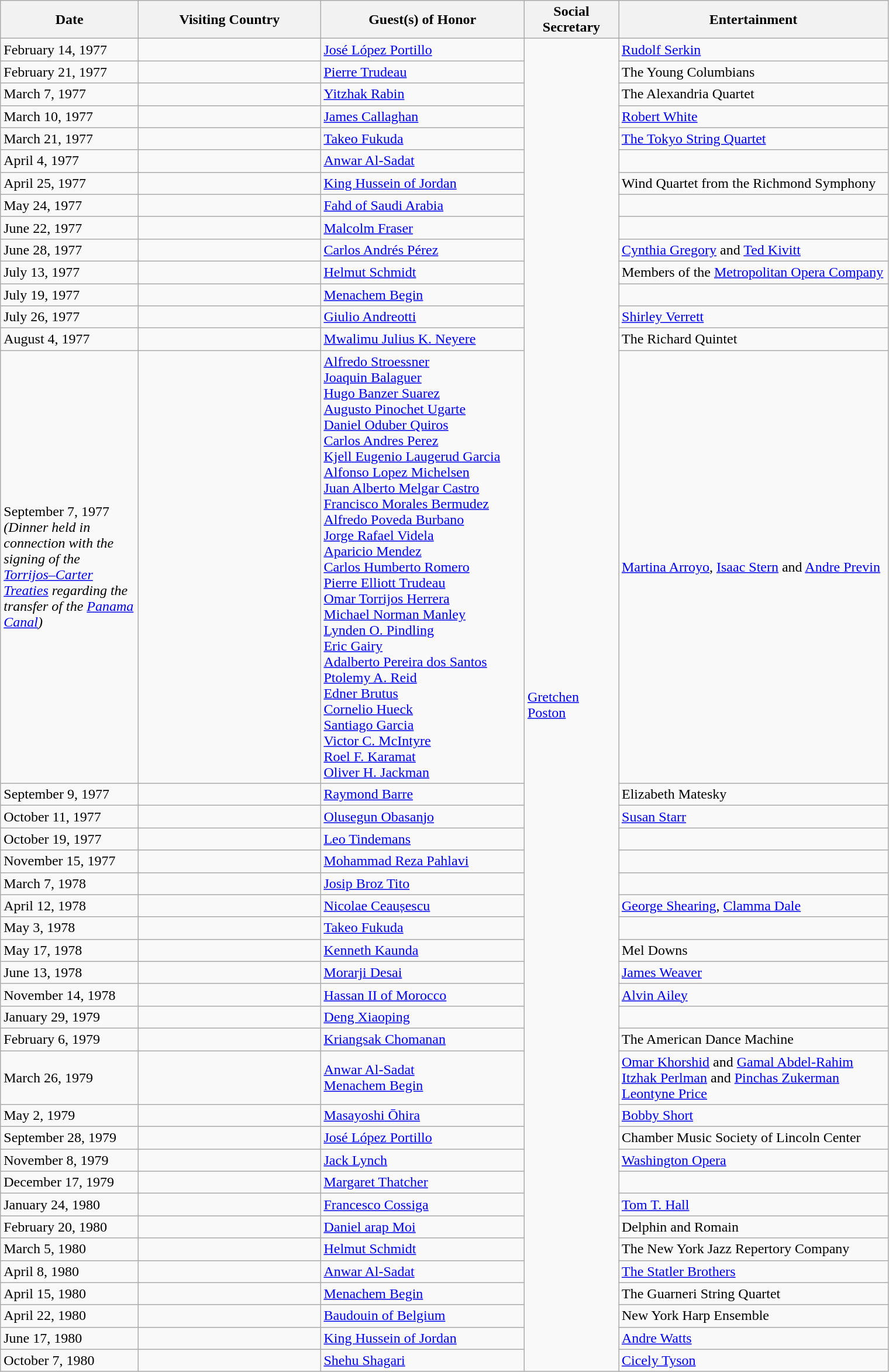<table class="wikitable">
<tr>
<th style="width:150px;">Date</th>
<th style="width:200px;">Visiting Country</th>
<th scope="col" style="width:225px;">Guest(s) of Honor</th>
<th style="width:100px;">Social Secretary</th>
<th scope="col" style="width:300px;">Entertainment</th>
</tr>
<tr>
<td>February 14, 1977</td>
<td></td>
<td><a href='#'>José López Portillo</a></td>
<td rowspan="40"><a href='#'>Gretchen Poston</a></td>
<td><a href='#'>Rudolf Serkin</a></td>
</tr>
<tr>
<td>February 21, 1977</td>
<td></td>
<td><a href='#'>Pierre Trudeau</a></td>
<td>The Young Columbians</td>
</tr>
<tr>
<td>March 7, 1977</td>
<td></td>
<td><a href='#'>Yitzhak Rabin</a></td>
<td>The Alexandria Quartet</td>
</tr>
<tr>
<td>March 10, 1977</td>
<td></td>
<td><a href='#'>James Callaghan</a></td>
<td><a href='#'>Robert White</a></td>
</tr>
<tr>
<td>March 21, 1977</td>
<td></td>
<td><a href='#'>Takeo Fukuda</a></td>
<td><a href='#'>The Tokyo String Quartet</a></td>
</tr>
<tr>
<td>April 4, 1977</td>
<td></td>
<td><a href='#'>Anwar Al-Sadat</a></td>
<td></td>
</tr>
<tr>
<td>April 25, 1977</td>
<td></td>
<td><a href='#'>King Hussein of Jordan</a></td>
<td>Wind Quartet from the Richmond Symphony</td>
</tr>
<tr>
<td>May 24, 1977</td>
<td></td>
<td><a href='#'>Fahd of Saudi Arabia</a></td>
<td></td>
</tr>
<tr>
<td>June 22, 1977</td>
<td></td>
<td><a href='#'>Malcolm Fraser</a></td>
<td></td>
</tr>
<tr>
<td>June 28, 1977</td>
<td></td>
<td><a href='#'>Carlos Andrés Pérez</a></td>
<td><a href='#'>Cynthia Gregory</a> and <a href='#'>Ted Kivitt</a></td>
</tr>
<tr>
<td>July 13, 1977</td>
<td></td>
<td><a href='#'>Helmut Schmidt</a></td>
<td>Members of the <a href='#'>Metropolitan Opera Company</a></td>
</tr>
<tr>
<td>July 19, 1977</td>
<td></td>
<td><a href='#'>Menachem Begin</a></td>
<td></td>
</tr>
<tr>
<td>July 26, 1977</td>
<td></td>
<td><a href='#'>Giulio Andreotti</a></td>
<td><a href='#'>Shirley Verrett</a></td>
</tr>
<tr>
<td>August 4, 1977</td>
<td></td>
<td><a href='#'>Mwalimu Julius K. Neyere</a></td>
<td>The Richard Quintet</td>
</tr>
<tr>
<td>September 7, 1977<br><em>(Dinner held in connection with the signing of the <a href='#'>Torrijos–Carter Treaties</a> regarding the transfer of the <a href='#'>Panama Canal</a>)</em></td>
<td><br><br><br><br><br><br><br><br><br><br><br><br><br><br><br><br><br><br><br><br><br><br><br><br><br><br></td>
<td valign=top><a href='#'>Alfredo Stroessner</a><br><a href='#'>Joaquin Balaguer</a><br><a href='#'>Hugo Banzer Suarez</a><br><a href='#'>Augusto Pinochet Ugarte</a><br><a href='#'>Daniel Oduber Quiros</a><br><a href='#'>Carlos Andres Perez</a><br><a href='#'>Kjell Eugenio Laugerud Garcia</a><br><a href='#'>Alfonso Lopez Michelsen</a><br><a href='#'>Juan Alberto Melgar Castro</a><br><a href='#'>Francisco Morales Bermudez</a><br><a href='#'>Alfredo Poveda Burbano</a><br><a href='#'>Jorge Rafael Videla</a><br><a href='#'>Aparicio Mendez</a><br><a href='#'>Carlos Humberto Romero</a><br><a href='#'>Pierre Elliott Trudeau</a><br><a href='#'>Omar Torrijos Herrera</a><br><a href='#'>Michael Norman Manley</a><br><a href='#'>Lynden O. Pindling</a><br><a href='#'>Eric Gairy</a><br><a href='#'>Adalberto Pereira dos Santos</a><br><a href='#'>Ptolemy A. Reid</a><br><a href='#'>Edner Brutus</a><br><a href='#'>Cornelio Hueck</a><br><a href='#'>Santiago Garcia</a><br><a href='#'>Victor C. McIntyre</a><br><a href='#'>Roel F. Karamat</a><br><a href='#'>Oliver H. Jackman</a></td>
<td><a href='#'>Martina Arroyo</a>, <a href='#'>Isaac Stern</a> and <a href='#'>Andre Previn</a></td>
</tr>
<tr>
<td>September 9, 1977</td>
<td></td>
<td><a href='#'>Raymond Barre</a></td>
<td>Elizabeth Matesky</td>
</tr>
<tr>
<td>October 11, 1977</td>
<td></td>
<td><a href='#'>Olusegun Obasanjo</a></td>
<td><a href='#'>Susan Starr</a></td>
</tr>
<tr>
<td>October 19, 1977</td>
<td></td>
<td><a href='#'>Leo Tindemans</a></td>
<td></td>
</tr>
<tr>
<td>November 15, 1977</td>
<td></td>
<td><a href='#'>Mohammad Reza Pahlavi</a></td>
<td></td>
</tr>
<tr>
<td>March 7, 1978</td>
<td></td>
<td><a href='#'>Josip Broz Tito</a></td>
<td></td>
</tr>
<tr>
<td>April 12, 1978</td>
<td></td>
<td><a href='#'>Nicolae Ceaușescu</a></td>
<td><a href='#'>George Shearing</a>, <a href='#'>Clamma Dale</a></td>
</tr>
<tr>
<td>May 3, 1978</td>
<td></td>
<td><a href='#'>Takeo Fukuda</a></td>
<td></td>
</tr>
<tr>
<td>May 17, 1978</td>
<td></td>
<td><a href='#'>Kenneth Kaunda</a></td>
<td>Mel Downs</td>
</tr>
<tr>
<td>June 13, 1978</td>
<td></td>
<td><a href='#'>Morarji Desai</a></td>
<td><a href='#'>James Weaver</a></td>
</tr>
<tr>
<td>November 14, 1978</td>
<td></td>
<td><a href='#'>Hassan II of Morocco</a></td>
<td><a href='#'>Alvin Ailey</a></td>
</tr>
<tr>
<td>January 29, 1979</td>
<td></td>
<td><a href='#'>Deng Xiaoping</a></td>
<td></td>
</tr>
<tr>
<td>February 6, 1979</td>
<td></td>
<td><a href='#'>Kriangsak Chomanan</a></td>
<td>The American Dance Machine</td>
</tr>
<tr>
<td>March 26, 1979</td>
<td><br></td>
<td><a href='#'>Anwar Al-Sadat</a><br><a href='#'>Menachem Begin</a></td>
<td><a href='#'>Omar Khorshid</a> and <a href='#'>Gamal Abdel-Rahim</a><br><a href='#'>Itzhak Perlman</a> and <a href='#'>Pinchas Zukerman</a><br><a href='#'>Leontyne Price</a></td>
</tr>
<tr>
<td>May 2, 1979</td>
<td></td>
<td><a href='#'>Masayoshi Ōhira</a></td>
<td><a href='#'>Bobby Short</a></td>
</tr>
<tr>
<td>September 28, 1979</td>
<td></td>
<td><a href='#'>José López Portillo</a></td>
<td>Chamber Music Society of Lincoln Center</td>
</tr>
<tr>
<td>November 8, 1979</td>
<td></td>
<td><a href='#'>Jack Lynch</a></td>
<td><a href='#'>Washington Opera</a></td>
</tr>
<tr>
<td>December 17, 1979</td>
<td></td>
<td><a href='#'>Margaret Thatcher</a></td>
<td></td>
</tr>
<tr>
<td>January 24, 1980</td>
<td></td>
<td><a href='#'>Francesco Cossiga</a></td>
<td><a href='#'>Tom T. Hall</a></td>
</tr>
<tr>
<td>February 20, 1980</td>
<td></td>
<td><a href='#'>Daniel arap Moi</a></td>
<td>Delphin and Romain</td>
</tr>
<tr>
<td>March 5, 1980</td>
<td></td>
<td><a href='#'>Helmut Schmidt</a></td>
<td>The New York Jazz Repertory Company</td>
</tr>
<tr>
<td>April 8, 1980</td>
<td></td>
<td><a href='#'>Anwar Al-Sadat</a></td>
<td><a href='#'>The Statler Brothers</a></td>
</tr>
<tr>
<td>April 15, 1980</td>
<td></td>
<td><a href='#'>Menachem Begin</a></td>
<td>The Guarneri String Quartet</td>
</tr>
<tr>
<td>April 22, 1980</td>
<td></td>
<td><a href='#'>Baudouin of Belgium</a></td>
<td>New York Harp Ensemble</td>
</tr>
<tr>
<td>June 17, 1980</td>
<td></td>
<td><a href='#'>King Hussein of Jordan</a></td>
<td><a href='#'>Andre Watts</a></td>
</tr>
<tr>
<td>October 7, 1980</td>
<td></td>
<td><a href='#'>Shehu Shagari</a></td>
<td><a href='#'>Cicely Tyson</a></td>
</tr>
</table>
